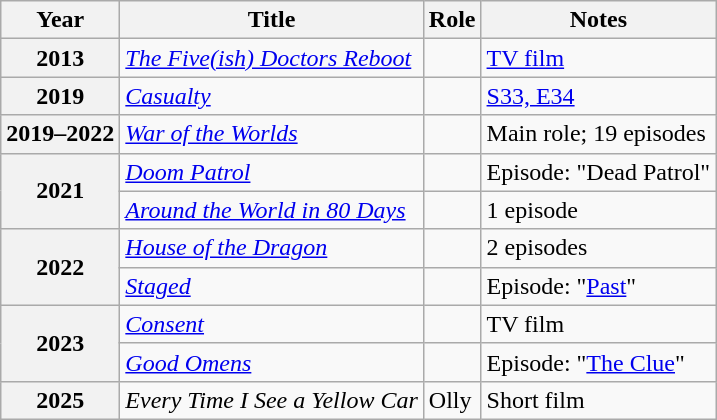<table class="wikitable plainrowheaders sortable">
<tr>
<th scope="col">Year</th>
<th scope="col">Title</th>
<th scope="col">Role</th>
<th scope="col" class="unsortable">Notes</th>
</tr>
<tr>
<th scope="row">2013</th>
<td><em><a href='#'>The Five(ish) Doctors Reboot</a></em></td>
<td></td>
<td><a href='#'>TV film</a></td>
</tr>
<tr>
<th scope="row">2019</th>
<td><em><a href='#'>Casualty</a></em></td>
<td></td>
<td><a href='#'>S33, E34</a></td>
</tr>
<tr>
<th scope="row">2019–2022</th>
<td><em><a href='#'>War of the Worlds</a></em></td>
<td></td>
<td>Main role; 19 episodes</td>
</tr>
<tr>
<th rowspan="2" scope="row">2021</th>
<td><em><a href='#'>Doom Patrol</a></em></td>
<td></td>
<td>Episode: "Dead Patrol"</td>
</tr>
<tr>
<td><em><a href='#'>Around the World in 80 Days</a></em></td>
<td></td>
<td>1 episode</td>
</tr>
<tr>
<th rowspan="2" scope="row">2022</th>
<td><em><a href='#'>House of the Dragon</a></em></td>
<td></td>
<td>2 episodes</td>
</tr>
<tr>
<td><em><a href='#'>Staged</a></em></td>
<td></td>
<td>Episode: "<a href='#'>Past</a>"</td>
</tr>
<tr>
<th rowspan="2" scope="row">2023</th>
<td><em><a href='#'>Consent</a></em></td>
<td></td>
<td>TV film</td>
</tr>
<tr>
<td><a href='#'><em>Good Omens</em></a></td>
<td></td>
<td>Episode: "<a href='#'>The Clue</a>"</td>
</tr>
<tr>
<th scope="row">2025</th>
<td><em>Every Time I See a Yellow Car</em></td>
<td>Olly</td>
<td>Short film</td>
</tr>
</table>
